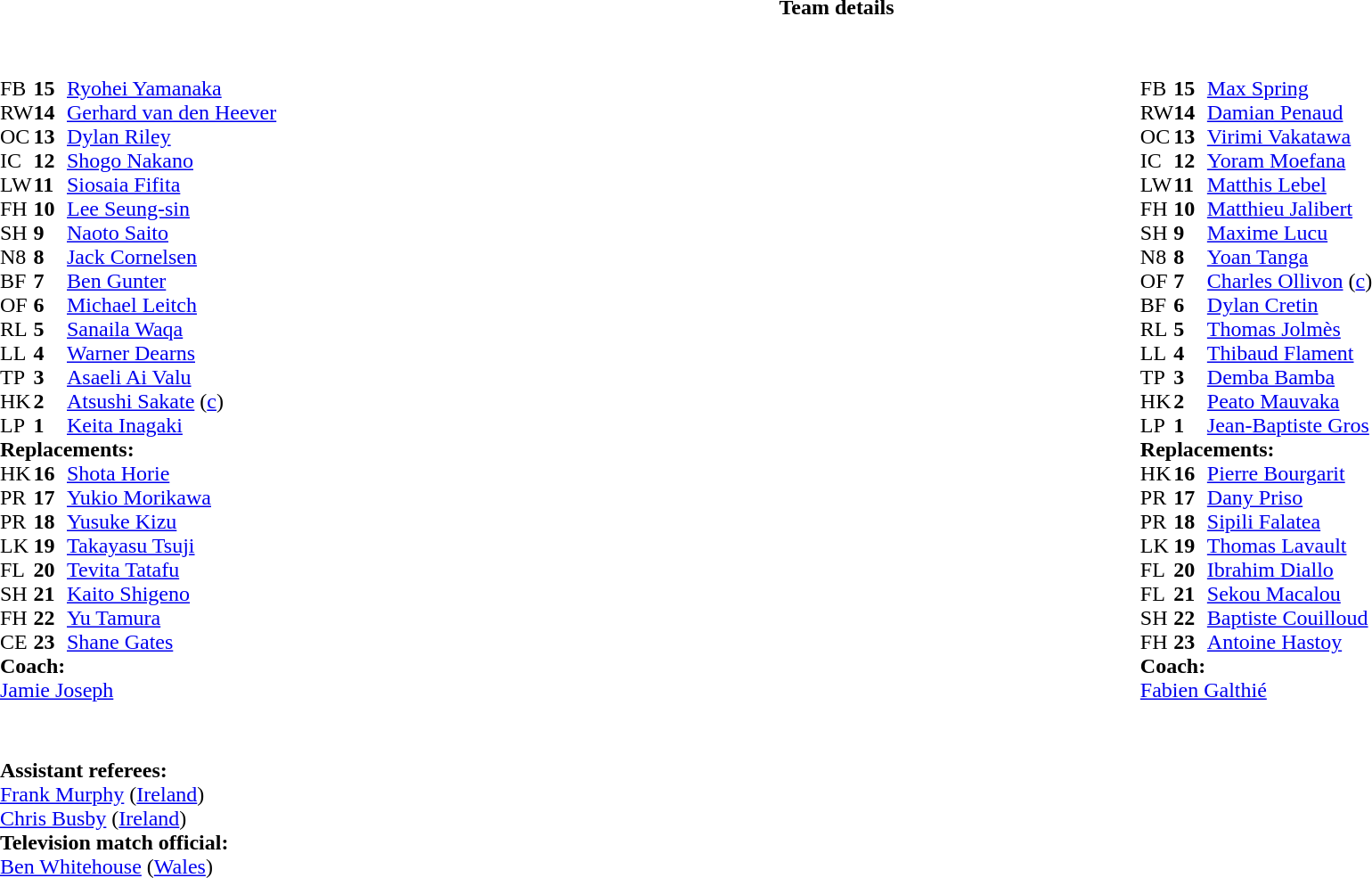<table border="0" style="width:100%;" class="collapsible collapsed">
<tr>
<th>Team details</th>
</tr>
<tr>
<td><br><table style="width:100%">
<tr>
<td style="vertical-align:top;width:50%"><br><table cellspacing="0" cellpadding="0">
<tr>
<th width="25"></th>
<th width="25"></th>
</tr>
<tr>
<td>FB</td>
<td><strong>15</strong></td>
<td><a href='#'>Ryohei Yamanaka</a></td>
</tr>
<tr>
<td>RW</td>
<td><strong>14</strong></td>
<td><a href='#'>Gerhard van den Heever</a></td>
</tr>
<tr>
<td>OC</td>
<td><strong>13</strong></td>
<td><a href='#'>Dylan Riley</a></td>
</tr>
<tr>
<td>IC</td>
<td><strong>12</strong></td>
<td><a href='#'>Shogo Nakano</a></td>
<td></td>
<td></td>
</tr>
<tr>
<td>LW</td>
<td><strong>11</strong></td>
<td><a href='#'>Siosaia Fifita</a></td>
</tr>
<tr>
<td>FH</td>
<td><strong>10</strong></td>
<td><a href='#'>Lee Seung-sin</a></td>
<td></td>
<td></td>
</tr>
<tr>
<td>SH</td>
<td><strong>9</strong></td>
<td><a href='#'>Naoto Saito</a></td>
<td></td>
<td></td>
</tr>
<tr>
<td>N8</td>
<td><strong>8</strong></td>
<td><a href='#'>Jack Cornelsen</a></td>
</tr>
<tr>
<td>BF</td>
<td><strong>7</strong></td>
<td><a href='#'>Ben Gunter</a></td>
</tr>
<tr>
<td>OF</td>
<td><strong>6</strong></td>
<td><a href='#'>Michael Leitch</a></td>
</tr>
<tr>
<td>RL</td>
<td><strong>5</strong></td>
<td><a href='#'>Sanaila Waqa</a></td>
<td></td>
<td></td>
</tr>
<tr>
<td>LL</td>
<td><strong>4</strong></td>
<td><a href='#'>Warner Dearns</a></td>
<td></td>
<td></td>
</tr>
<tr>
<td>TP</td>
<td><strong>3</strong></td>
<td><a href='#'>Asaeli Ai Valu</a></td>
<td></td>
<td></td>
</tr>
<tr>
<td>HK</td>
<td><strong>2</strong></td>
<td><a href='#'>Atsushi Sakate</a> (<a href='#'>c</a>)</td>
<td></td>
<td></td>
</tr>
<tr>
<td>LP</td>
<td><strong>1</strong></td>
<td><a href='#'>Keita Inagaki</a></td>
</tr>
<tr>
<td colspan="3"><strong>Replacements:</strong></td>
</tr>
<tr>
<td>HK</td>
<td><strong>16</strong></td>
<td><a href='#'>Shota Horie</a></td>
<td></td>
<td></td>
</tr>
<tr>
<td>PR</td>
<td><strong>17</strong></td>
<td><a href='#'>Yukio Morikawa</a></td>
</tr>
<tr>
<td>PR</td>
<td><strong>18</strong></td>
<td><a href='#'>Yusuke Kizu</a></td>
<td></td>
<td></td>
</tr>
<tr>
<td>LK</td>
<td><strong>19</strong></td>
<td><a href='#'>Takayasu Tsuji</a></td>
<td></td>
<td></td>
</tr>
<tr>
<td>FL</td>
<td><strong>20</strong></td>
<td><a href='#'>Tevita Tatafu</a></td>
<td></td>
<td></td>
</tr>
<tr>
<td>SH</td>
<td><strong>21</strong></td>
<td><a href='#'>Kaito Shigeno</a></td>
<td></td>
<td></td>
</tr>
<tr>
<td>FH</td>
<td><strong>22</strong></td>
<td><a href='#'>Yu Tamura</a></td>
<td></td>
<td></td>
</tr>
<tr>
<td>CE</td>
<td><strong>23</strong></td>
<td><a href='#'>Shane Gates</a></td>
<td></td>
<td></td>
</tr>
<tr>
<td colspan="3"><strong>Coach:</strong></td>
</tr>
<tr>
<td colspan="3"> <a href='#'>Jamie Joseph</a></td>
</tr>
</table>
</td>
<td style="vertical-align:top;width:50%"><br><table cellspacing="0" cellpadding="0" style="margin:auto">
<tr>
<th width="25"></th>
<th width="25"></th>
</tr>
<tr>
<td>FB</td>
<td><strong>15</strong></td>
<td><a href='#'>Max Spring</a></td>
</tr>
<tr>
<td>RW</td>
<td><strong>14</strong></td>
<td><a href='#'>Damian Penaud</a></td>
<td></td>
<td></td>
</tr>
<tr>
<td>OC</td>
<td><strong>13</strong></td>
<td><a href='#'>Virimi Vakatawa</a></td>
</tr>
<tr>
<td>IC</td>
<td><strong>12</strong></td>
<td><a href='#'>Yoram Moefana</a></td>
</tr>
<tr>
<td>LW</td>
<td><strong>11</strong></td>
<td><a href='#'>Matthis Lebel</a></td>
</tr>
<tr>
<td>FH</td>
<td><strong>10</strong></td>
<td><a href='#'>Matthieu Jalibert</a></td>
</tr>
<tr>
<td>SH</td>
<td><strong>9</strong></td>
<td><a href='#'>Maxime Lucu</a></td>
<td></td>
<td></td>
</tr>
<tr>
<td>N8</td>
<td><strong>8</strong></td>
<td><a href='#'>Yoan Tanga</a></td>
</tr>
<tr>
<td>OF</td>
<td><strong>7</strong></td>
<td><a href='#'>Charles Ollivon</a> (<a href='#'>c</a>)</td>
</tr>
<tr>
<td>BF</td>
<td><strong>6</strong></td>
<td><a href='#'>Dylan Cretin</a></td>
<td></td>
<td></td>
</tr>
<tr>
<td>RL</td>
<td><strong>5</strong></td>
<td><a href='#'>Thomas Jolmès</a></td>
<td></td>
<td></td>
</tr>
<tr>
<td>LL</td>
<td><strong>4</strong></td>
<td><a href='#'>Thibaud Flament</a></td>
</tr>
<tr>
<td>TP</td>
<td><strong>3</strong></td>
<td><a href='#'>Demba Bamba</a></td>
<td></td>
<td></td>
</tr>
<tr>
<td>HK</td>
<td><strong>2</strong></td>
<td><a href='#'>Peato Mauvaka</a></td>
<td></td>
<td></td>
</tr>
<tr>
<td>LP</td>
<td><strong>1</strong></td>
<td><a href='#'>Jean-Baptiste Gros</a></td>
<td></td>
<td></td>
</tr>
<tr>
<td colspan="3"><strong>Replacements:</strong></td>
</tr>
<tr>
<td>HK</td>
<td><strong>16</strong></td>
<td><a href='#'>Pierre Bourgarit</a></td>
<td></td>
<td></td>
</tr>
<tr>
<td>PR</td>
<td><strong>17</strong></td>
<td><a href='#'>Dany Priso</a></td>
<td></td>
<td></td>
</tr>
<tr>
<td>PR</td>
<td><strong>18</strong></td>
<td><a href='#'>Sipili Falatea</a></td>
<td></td>
<td></td>
</tr>
<tr>
<td>LK</td>
<td><strong>19</strong></td>
<td><a href='#'>Thomas Lavault</a></td>
<td></td>
<td></td>
</tr>
<tr>
<td>FL</td>
<td><strong>20</strong></td>
<td><a href='#'>Ibrahim Diallo</a></td>
<td></td>
<td></td>
</tr>
<tr>
<td>FL</td>
<td><strong>21</strong></td>
<td><a href='#'>Sekou Macalou</a></td>
<td></td>
<td></td>
</tr>
<tr>
<td>SH</td>
<td><strong>22</strong></td>
<td><a href='#'>Baptiste Couilloud</a></td>
<td></td>
<td></td>
</tr>
<tr>
<td>FH</td>
<td><strong>23</strong></td>
<td><a href='#'>Antoine Hastoy</a></td>
</tr>
<tr>
<td colspan="3"><strong>Coach:</strong></td>
</tr>
<tr>
<td colspan="3"> <a href='#'>Fabien Galthié</a></td>
</tr>
</table>
</td>
</tr>
</table>
<table style="width:100%">
<tr>
<td><br><br><strong>Assistant referees:</strong>
<br><a href='#'>Frank Murphy</a> (<a href='#'>Ireland</a>)
<br><a href='#'>Chris Busby</a> (<a href='#'>Ireland</a>)
<br><strong>Television match official:</strong>
<br><a href='#'>Ben Whitehouse</a> (<a href='#'>Wales</a>)</td>
</tr>
</table>
</td>
</tr>
</table>
